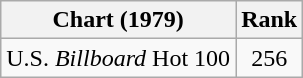<table class="wikitable">
<tr>
<th align="left">Chart (1979)</th>
<th style="text-align:center;">Rank</th>
</tr>
<tr>
<td>U.S. <em>Billboard</em> Hot 100</td>
<td style="text-align:center;">256</td>
</tr>
</table>
